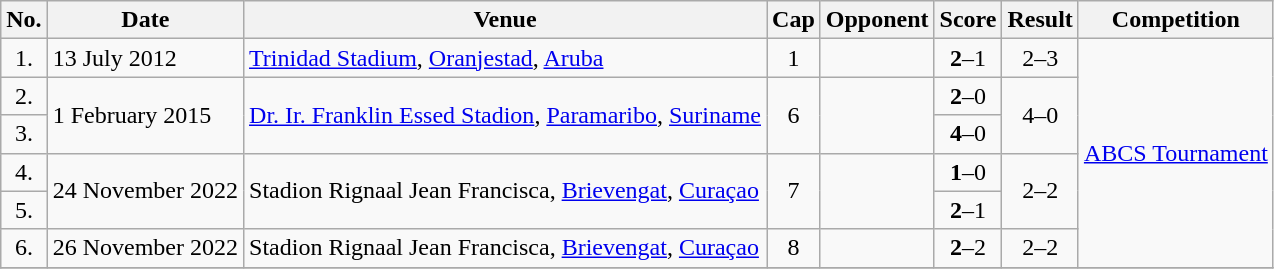<table class="wikitable sortable">
<tr>
<th scope="col">No.</th>
<th scope="col">Date</th>
<th scope="col">Venue</th>
<th scope="col">Cap</th>
<th scope="col">Opponent</th>
<th scope="col">Score</th>
<th scope="col">Result</th>
<th scope="col">Competition</th>
</tr>
<tr>
<td align="center">1.</td>
<td>13 July 2012</td>
<td><a href='#'>Trinidad Stadium</a>, <a href='#'>Oranjestad</a>, <a href='#'>Aruba</a></td>
<td align="center">1</td>
<td></td>
<td style="text-align:center;"><strong>2</strong>–1</td>
<td style="text-align:center;">2–3</td>
<td rowspan=6><a href='#'>ABCS Tournament</a></td>
</tr>
<tr>
<td align="center">2.</td>
<td rowspan=2>1 February 2015</td>
<td rowspan=2><a href='#'>Dr. Ir. Franklin Essed Stadion</a>, <a href='#'>Paramaribo</a>, <a href='#'>Suriname</a></td>
<td rowspan="2" align="center">6</td>
<td rowspan=2></td>
<td style="text-align:center;"><strong>2</strong>–0</td>
<td rowspan=2 style="text-align:center;">4–0</td>
</tr>
<tr>
<td align="center">3.</td>
<td style="text-align:center;"><strong>4</strong>–0</td>
</tr>
<tr>
<td align="center">4.</td>
<td rowspan=2>24 November 2022</td>
<td rowspan=2>Stadion Rignaal Jean Francisca, <a href='#'>Brievengat</a>, <a href='#'>Curaçao</a></td>
<td rowspan="2" align="center">7</td>
<td rowspan=2></td>
<td style="text-align:center;"><strong>1</strong>–0</td>
<td rowspan=2 style="text-align:center;">2–2</td>
</tr>
<tr>
<td align="center">5.</td>
<td style="text-align:center;"><strong>2</strong>–1</td>
</tr>
<tr>
<td align="center">6.</td>
<td>26 November 2022</td>
<td>Stadion Rignaal Jean Francisca, <a href='#'>Brievengat</a>, <a href='#'>Curaçao</a></td>
<td align="center">8</td>
<td></td>
<td style="text-align:center;"><strong>2</strong>–2</td>
<td style="text-align:center;">2–2</td>
</tr>
<tr>
</tr>
</table>
